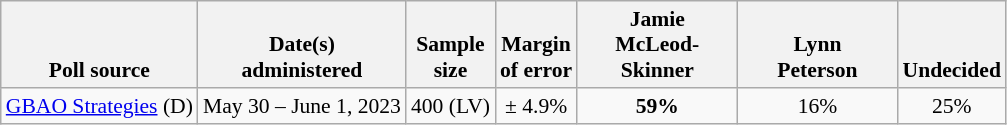<table class="wikitable" style="font-size:90%;text-align:center;">
<tr style="vertical-align:bottom">
<th>Poll source</th>
<th>Date(s)<br>administered</th>
<th>Sample<br>size</th>
<th>Margin<br>of error</th>
<th style="width:100px;">Jamie<br>McLeod-Skinner</th>
<th style="width:100px;">Lynn<br>Peterson</th>
<th>Undecided</th>
</tr>
<tr>
<td style="text-align:left;"><a href='#'>GBAO Strategies</a> (D)</td>
<td>May 30 – June 1, 2023</td>
<td>400 (LV)</td>
<td>± 4.9%</td>
<td><strong>59%</strong></td>
<td>16%</td>
<td>25%</td>
</tr>
</table>
